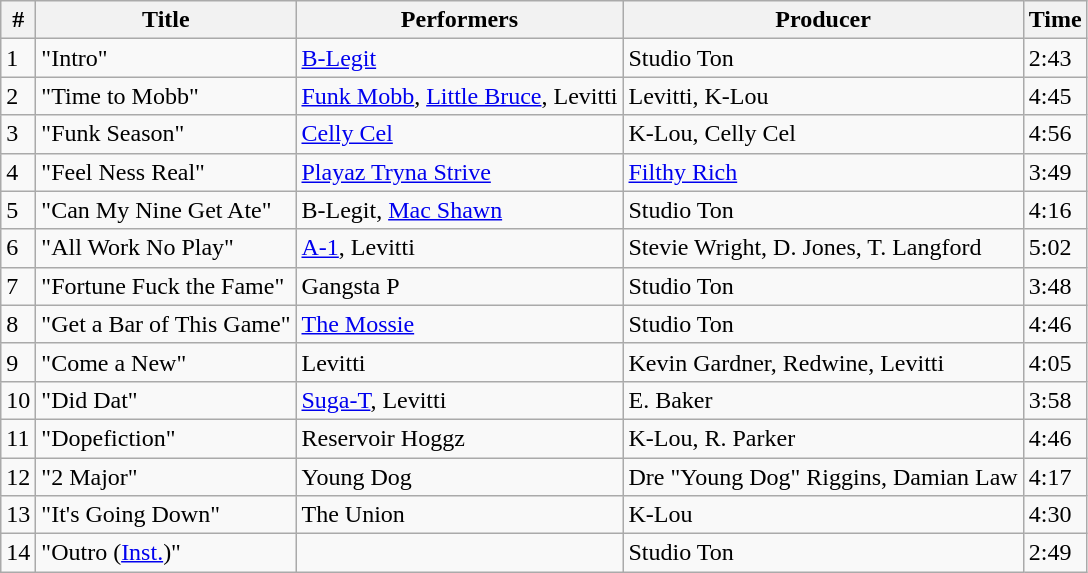<table class="wikitable" border="1">
<tr>
<th>#</th>
<th>Title</th>
<th>Performers</th>
<th>Producer</th>
<th>Time</th>
</tr>
<tr>
<td>1</td>
<td>"Intro"</td>
<td><a href='#'>B-Legit</a></td>
<td>Studio Ton</td>
<td>2:43</td>
</tr>
<tr>
<td>2</td>
<td>"Time to Mobb"</td>
<td><a href='#'>Funk Mobb</a>, <a href='#'>Little Bruce</a>, Levitti</td>
<td>Levitti, K-Lou</td>
<td>4:45</td>
</tr>
<tr>
<td>3</td>
<td>"Funk Season"</td>
<td><a href='#'>Celly Cel</a></td>
<td>K-Lou, Celly Cel</td>
<td>4:56</td>
</tr>
<tr>
<td>4</td>
<td>"Feel Ness Real"</td>
<td><a href='#'>Playaz Tryna Strive</a></td>
<td><a href='#'>Filthy Rich</a></td>
<td>3:49</td>
</tr>
<tr>
<td>5</td>
<td>"Can My Nine Get Ate"</td>
<td>B-Legit, <a href='#'>Mac Shawn</a></td>
<td>Studio Ton</td>
<td>4:16</td>
</tr>
<tr>
<td>6</td>
<td>"All Work No Play"</td>
<td><a href='#'>A-1</a>, Levitti</td>
<td>Stevie Wright, D. Jones, T. Langford</td>
<td>5:02</td>
</tr>
<tr>
<td>7</td>
<td>"Fortune Fuck the Fame"</td>
<td>Gangsta P</td>
<td>Studio Ton</td>
<td>3:48</td>
</tr>
<tr>
<td>8</td>
<td>"Get a Bar of This Game"</td>
<td><a href='#'>The Mossie</a></td>
<td>Studio Ton</td>
<td>4:46</td>
</tr>
<tr>
<td>9</td>
<td>"Come a New"</td>
<td>Levitti</td>
<td>Kevin Gardner, Redwine, Levitti</td>
<td>4:05</td>
</tr>
<tr>
<td>10</td>
<td>"Did Dat"</td>
<td><a href='#'>Suga-T</a>, Levitti</td>
<td>E. Baker</td>
<td>3:58</td>
</tr>
<tr>
<td>11</td>
<td>"Dopefiction"</td>
<td>Reservoir Hoggz</td>
<td>K-Lou, R. Parker</td>
<td>4:46</td>
</tr>
<tr>
<td>12</td>
<td>"2 Major"</td>
<td>Young Dog</td>
<td>Dre "Young Dog" Riggins, Damian Law</td>
<td>4:17</td>
</tr>
<tr>
<td>13</td>
<td>"It's Going Down"</td>
<td>The Union</td>
<td>K-Lou</td>
<td>4:30</td>
</tr>
<tr>
<td>14</td>
<td>"Outro (<a href='#'>Inst.</a>)"</td>
<td></td>
<td>Studio Ton</td>
<td>2:49</td>
</tr>
</table>
